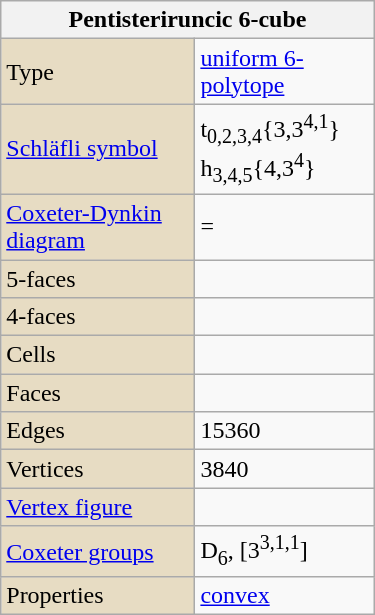<table class="wikitable" align="right" style="margin-left:10px" width="250">
<tr>
<th bgcolor=#e7dcc3 colspan=2>Pentisteriruncic 6-cube</th>
</tr>
<tr>
<td bgcolor=#e7dcc3>Type</td>
<td><a href='#'>uniform 6-polytope</a></td>
</tr>
<tr>
<td bgcolor=#e7dcc3><a href='#'>Schläfli symbol</a></td>
<td>t<sub>0,2,3,4</sub>{3,3<sup>4,1</sup>}<br>h<sub>3,4,5</sub>{4,3<sup>4</sup>}</td>
</tr>
<tr>
<td bgcolor=#e7dcc3><a href='#'>Coxeter-Dynkin diagram</a></td>
<td> = </td>
</tr>
<tr>
<td bgcolor=#e7dcc3>5-faces</td>
<td></td>
</tr>
<tr>
<td bgcolor=#e7dcc3>4-faces</td>
<td></td>
</tr>
<tr>
<td bgcolor=#e7dcc3>Cells</td>
<td></td>
</tr>
<tr>
<td bgcolor=#e7dcc3>Faces</td>
<td></td>
</tr>
<tr>
<td bgcolor=#e7dcc3>Edges</td>
<td>15360</td>
</tr>
<tr>
<td bgcolor=#e7dcc3>Vertices</td>
<td>3840</td>
</tr>
<tr>
<td bgcolor=#e7dcc3><a href='#'>Vertex figure</a></td>
<td></td>
</tr>
<tr>
<td bgcolor=#e7dcc3><a href='#'>Coxeter groups</a></td>
<td>D<sub>6</sub>, [3<sup>3,1,1</sup>]</td>
</tr>
<tr>
<td bgcolor=#e7dcc3>Properties</td>
<td><a href='#'>convex</a></td>
</tr>
</table>
